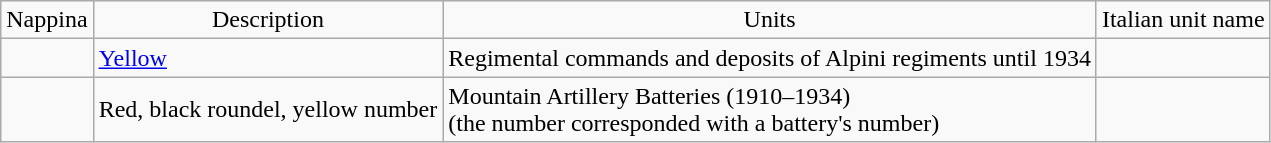<table class="wikitable">
<tr style="text-align:center;">
<td>Nappina</td>
<td>Description</td>
<td>Units</td>
<td>Italian unit name</td>
</tr>
<tr>
<td></td>
<td><a href='#'>Yellow</a></td>
<td>Regimental commands and deposits of Alpini regiments until 1934</td>
<td></td>
</tr>
<tr>
<td></td>
<td>Red, black roundel, yellow number</td>
<td>Mountain Artillery Batteries (1910–1934)<br>(the number corresponded with a battery's number)</td>
<td></td>
</tr>
</table>
